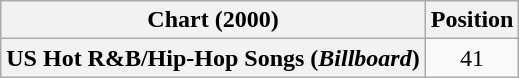<table class="wikitable plainrowheaders">
<tr>
<th>Chart (2000)</th>
<th>Position</th>
</tr>
<tr>
<th scope="row">US Hot R&B/Hip-Hop Songs (<em>Billboard</em>)</th>
<td align="center">41</td>
</tr>
</table>
